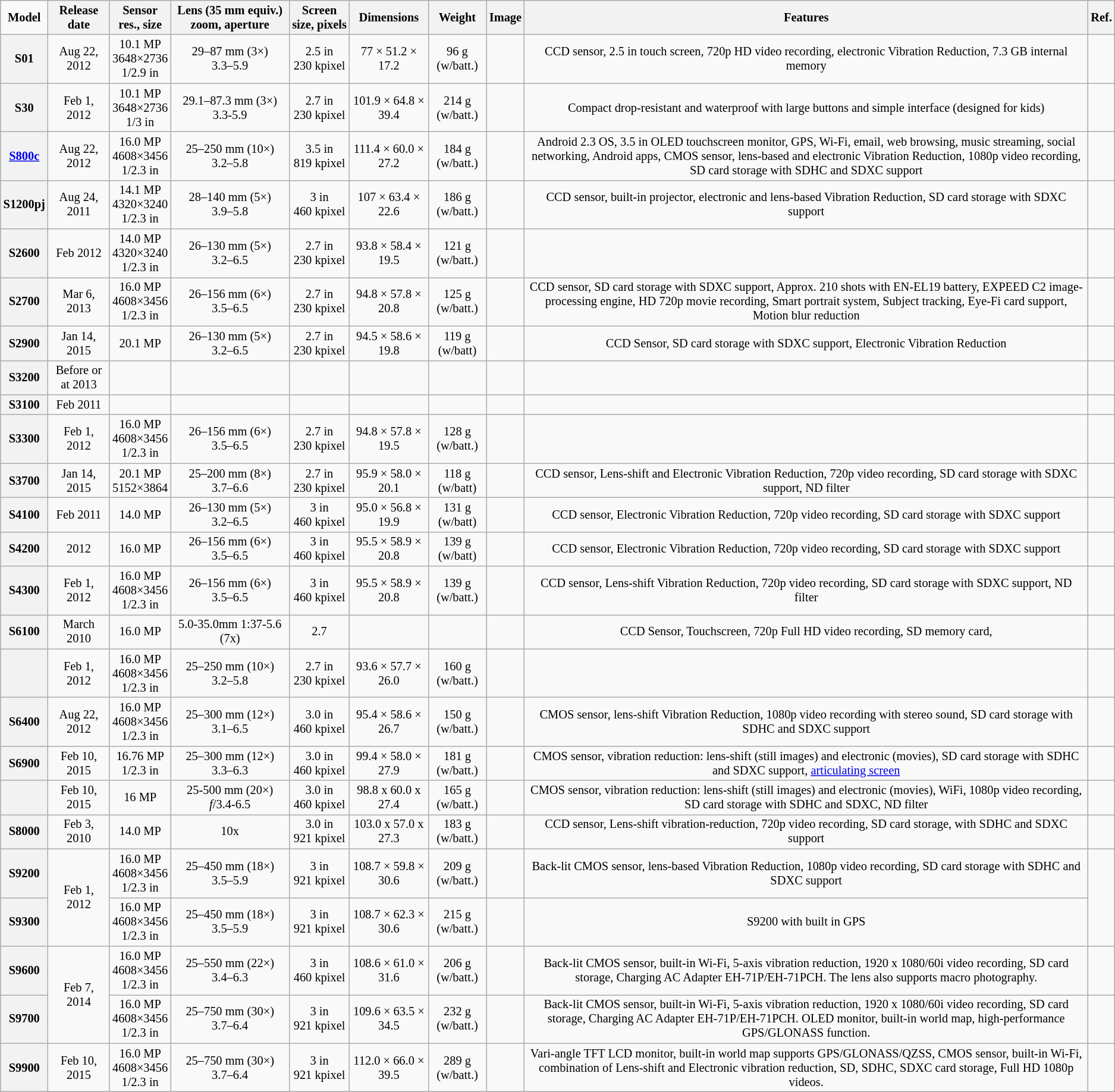<table class="wikitable" style="font-size:85%; text-align: center">
<tr>
<td><strong>Model</strong></td>
<th>Release date</th>
<th>Sensor<br>res., size</th>
<th>Lens (35 mm equiv.)<br>zoom, aperture</th>
<th>Screen<br>size, pixels</th>
<th>Dimensions<br></th>
<th>Weight</th>
<th>Image</th>
<th>Features</th>
<th>Ref.</th>
</tr>
<tr>
<th>S01</th>
<td>Aug 22, 2012</td>
<td>10.1 MP<br>3648×2736<br>1/2.9 in</td>
<td>29–87 mm (3×)<br>3.3–5.9</td>
<td>2.5 in<br>230 kpixel</td>
<td>77 × 51.2 × 17.2</td>
<td>96 g<br>(w/batt.)</td>
<td></td>
<td>CCD sensor, 2.5 in touch screen, 720p HD video recording, electronic Vibration Reduction, 7.3 GB internal memory</td>
<td></td>
</tr>
<tr>
<th>S30</th>
<td>Feb 1, 2012</td>
<td>10.1 MP<br>3648×2736<br>1/3 in</td>
<td>29.1–87.3 mm (3×)<br>3.3-5.9</td>
<td>2.7 in<br>230 kpixel</td>
<td>101.9 × 64.8 × 39.4</td>
<td>214 g<br>(w/batt.)</td>
<td></td>
<td>Compact drop-resistant and waterproof with large buttons and simple interface (designed for kids)</td>
<td></td>
</tr>
<tr>
<th><a href='#'>S800c</a></th>
<td>Aug 22, 2012</td>
<td>16.0 MP<br>4608×3456<br>1/2.3 in</td>
<td>25–250 mm (10×)<br>3.2–5.8</td>
<td>3.5 in<br>819 kpixel</td>
<td>111.4 × 60.0 × 27.2</td>
<td>184 g<br>(w/batt.)</td>
<td></td>
<td>Android 2.3 OS, 3.5 in OLED touchscreen monitor, GPS, Wi-Fi, email, web browsing, music streaming, social networking, Android apps, CMOS sensor, lens-based and electronic Vibration Reduction, 1080p video recording, SD card storage with SDHC and SDXC support</td>
<td></td>
</tr>
<tr>
<th>S1200pj</th>
<td>Aug 24, 2011</td>
<td>14.1 MP<br>4320×3240<br>1/2.3 in</td>
<td>28–140 mm (5×)<br>3.9–5.8</td>
<td>3 in<br>460 kpixel</td>
<td>107 × 63.4 × 22.6</td>
<td>186 g<br>(w/batt.)</td>
<td></td>
<td>CCD sensor, built-in projector, electronic and lens-based Vibration Reduction, SD card storage with SDXC support</td>
<td></td>
</tr>
<tr>
<th>S2600</th>
<td>Feb 2012</td>
<td>14.0 MP<br>4320×3240<br>1/2.3 in</td>
<td>26–130 mm (5×)<br>3.2–6.5</td>
<td>2.7 in<br>230 kpixel</td>
<td>93.8 × 58.4 × 19.5</td>
<td>121 g<br>(w/batt.)</td>
<td></td>
<td></td>
<td></td>
</tr>
<tr>
<th>S2700</th>
<td>Mar 6, 2013</td>
<td>16.0 MP<br>4608×3456<br>1/2.3 in</td>
<td>26–156 mm (6×)<br>3.5–6.5</td>
<td>2.7 in<br>230 kpixel</td>
<td>94.8 × 57.8 × 20.8</td>
<td>125 g<br>(w/batt.)</td>
<td></td>
<td>CCD sensor, SD card storage with SDXC support, Approx. 210 shots with EN-EL19 battery, EXPEED C2 image-processing engine, HD 720p movie recording, Smart portrait system, Subject tracking, Eye-Fi card support, Motion blur reduction</td>
<td></td>
</tr>
<tr>
<th>S2900</th>
<td>Jan 14, 2015 </td>
<td>20.1 MP</td>
<td>26–130 mm (5×)<br>3.2–6.5</td>
<td>2.7 in<br>230 kpixel</td>
<td>94.5 × 58.6 × 19.8</td>
<td>119 g (w/batt)</td>
<td></td>
<td>CCD Sensor, SD card storage with SDXC support, Electronic Vibration Reduction</td>
<td></td>
</tr>
<tr>
<th>S3200</th>
<td>Before or at 2013</td>
<td></td>
<td></td>
<td></td>
<td></td>
<td></td>
<td></td>
<td></td>
<td></td>
</tr>
<tr>
<th>S3100</th>
<td>Feb 2011 </td>
<td></td>
<td></td>
<td></td>
<td></td>
<td></td>
<td></td>
<td></td>
<td></td>
</tr>
<tr>
<th>S3300</th>
<td>Feb 1, 2012</td>
<td>16.0 MP<br>4608×3456<br> 1/2.3 in</td>
<td>26–156 mm (6×)<br>3.5–6.5</td>
<td>2.7 in<br>230 kpixel</td>
<td>94.8 × 57.8 × 19.5</td>
<td>128 g<br>(w/batt.)</td>
<td></td>
<td></td>
<td></td>
</tr>
<tr>
<th>S3700</th>
<td>Jan 14, 2015 </td>
<td>20.1 MP<br>5152×3864</td>
<td>25–200 mm (8×)<br>3.7–6.6</td>
<td>2.7 in<br>230 kpixel</td>
<td>95.9 × 58.0 × 20.1</td>
<td>118 g (w/batt)</td>
<td></td>
<td>CCD sensor, Lens-shift and Electronic Vibration Reduction, 720p video recording, SD card storage with SDXC support, ND filter</td>
<td></td>
</tr>
<tr>
<th>S4100</th>
<td>Feb 2011 </td>
<td>14.0 MP</td>
<td>26–130 mm (5×)<br>3.2–6.5</td>
<td>3 in<br>460 kpixel</td>
<td>95.0 × 56.8 × 19.9</td>
<td>131 g (w/batt)</td>
<td></td>
<td>CCD sensor, Electronic Vibration Reduction, 720p video recording, SD card storage with SDXC support</td>
<td></td>
</tr>
<tr>
<th>S4200</th>
<td>2012 </td>
<td>16.0 MP</td>
<td>26–156 mm (6×)<br>3.5–6.5</td>
<td>3 in<br>460 kpixel</td>
<td>95.5 × 58.9 × 20.8</td>
<td>139 g (w/batt)</td>
<td></td>
<td>CCD sensor, Electronic Vibration Reduction, 720p video recording, SD card storage with SDXC support</td>
<td></td>
</tr>
<tr>
<th>S4300</th>
<td>Feb 1, 2012</td>
<td>16.0 MP<br>4608×3456<br> 1/2.3 in</td>
<td>26–156 mm (6×)<br>3.5–6.5</td>
<td>3 in<br>460 kpixel</td>
<td>95.5 × 58.9 × 20.8</td>
<td>139 g<br>(w/batt.)</td>
<td></td>
<td>CCD sensor, Lens-shift Vibration Reduction, 720p video recording, SD card storage with SDXC support, ND filter</td>
<td></td>
</tr>
<tr>
<th>S6100</th>
<td>March 2010</td>
<td>16.0 MP</td>
<td>5.0-35.0mm 1:37-5.6 (7x)</td>
<td>2.7</td>
<td></td>
<td></td>
<td></td>
<td>CCD Sensor, Touchscreen, 720p Full HD video recording, SD memory card,</td>
<td></td>
</tr>
<tr>
<th></th>
<td>Feb 1, 2012</td>
<td>16.0 MP<br>4608×3456<br> 1/2.3 in</td>
<td>25–250 mm (10×)<br>3.2–5.8</td>
<td>2.7 in<br>230 kpixel</td>
<td>93.6 × 57.7 × 26.0</td>
<td>160 g<br>(w/batt.)</td>
<td></td>
<td></td>
<td></td>
</tr>
<tr>
<th>S6400</th>
<td>Aug 22, 2012</td>
<td>16.0 MP<br>4608×3456<br>1/2.3 in</td>
<td>25–300 mm (12×)<br>3.1–6.5</td>
<td>3.0 in<br>460 kpixel</td>
<td>95.4 × 58.6 × 26.7</td>
<td>150 g<br>(w/batt.)</td>
<td></td>
<td>CMOS sensor, lens-shift Vibration Reduction, 1080p video recording with stereo sound, SD card storage with SDHC and SDXC support</td>
<td></td>
</tr>
<tr>
<th>S6900</th>
<td>Feb 10, 2015</td>
<td>16.76 MP<br>1/2.3 in</td>
<td>25–300 mm (12×)<br>3.3–6.3</td>
<td>3.0 in<br>460 kpixel</td>
<td>99.4 × 58.0 × 27.9</td>
<td>181 g<br>(w/batt.)</td>
<td></td>
<td>CMOS sensor, vibration reduction: lens-shift (still images) and electronic (movies), SD card storage with SDHC and SDXC support, <a href='#'>articulating screen</a></td>
<td></td>
</tr>
<tr>
<th></th>
<td>Feb 10, 2015</td>
<td>16 MP</td>
<td>25-500 mm (20×)<br><em>f</em>/3.4-6.5</td>
<td>3.0 in<br>460 kpixel</td>
<td>98.8 x 60.0 x 27.4</td>
<td>165 g (w/batt.)</td>
<td></td>
<td>CMOS sensor, vibration reduction: lens-shift (still images) and electronic (movies), WiFi, 1080p video recording, SD card storage with SDHC and SDXC, ND filter</td>
<td></td>
</tr>
<tr>
<th>S8000</th>
<td>Feb 3, 2010</td>
<td>14.0 MP</td>
<td>10x</td>
<td>3.0 in<br>921 kpixel</td>
<td>103.0 x 57.0 x 27.3</td>
<td>183 g (w/batt.)</td>
<td></td>
<td>CCD sensor, Lens-shift vibration-reduction, 720p video recording, SD card storage, with SDHC and SDXC support</td>
<td></td>
</tr>
<tr>
<th>S9200</th>
<td rowspan="2">Feb 1, 2012</td>
<td>16.0 MP<br>4608×3456<br>1/2.3 in</td>
<td>25–450 mm (18×)<br>3.5–5.9</td>
<td>3 in<br>921 kpixel</td>
<td>108.7 × 59.8 × 30.6</td>
<td>209 g<br>(w/batt.)</td>
<td></td>
<td>Back-lit CMOS sensor, lens-based Vibration Reduction, 1080p video recording, SD card storage with SDHC and SDXC support</td>
<td rowspan="2"></td>
</tr>
<tr>
<th>S9300</th>
<td>16.0 MP<br>4608×3456<br>1/2.3 in</td>
<td>25–450 mm (18×)<br>3.5–5.9</td>
<td>3 in<br>921 kpixel</td>
<td>108.7 × 62.3 × 30.6</td>
<td>215 g<br>(w/batt.)</td>
<td></td>
<td>S9200 with built in GPS</td>
</tr>
<tr>
<th>S9600 </th>
<td rowspan="2">Feb 7, 2014</td>
<td>16.0 MP<br>4608×3456<br>1/2.3 in</td>
<td>25–550 mm (22×)<br>3.4–6.3</td>
<td>3 in<br>460 kpixel</td>
<td>108.6 × 61.0 × 31.6</td>
<td>206 g<br>(w/batt.)</td>
<td></td>
<td>Back-lit CMOS sensor, built-in Wi-Fi, 5-axis vibration reduction, 1920 x 1080/60i video recording, SD card storage, Charging AC Adapter EH-71P/EH-71PCH. The lens also supports macro photography.</td>
<td></td>
</tr>
<tr>
<th>S9700</th>
<td>16.0 MP<br>4608×3456<br>1/2.3 in</td>
<td>25–750 mm (30×)<br>3.7–6.4</td>
<td>3 in<br>921 kpixel</td>
<td>109.6 × 63.5 × 34.5</td>
<td>232 g<br>(w/batt.)</td>
<td></td>
<td>Back-lit CMOS sensor, built-in Wi-Fi, 5-axis vibration reduction, 1920 x 1080/60i video recording, SD card storage, Charging AC Adapter EH-71P/EH-71PCH. OLED monitor, built-in world map, high-performance GPS/GLONASS function.</td>
<td></td>
</tr>
<tr>
<th>S9900</th>
<td>Feb 10, 2015</td>
<td>16.0 MP<br>4608×3456<br>1/2.3 in</td>
<td>25–750 mm (30×)<br>3.7–6.4</td>
<td>3 in<br>921 kpixel</td>
<td>112.0 × 66.0 × 39.5</td>
<td>289 g<br>(w/batt.)</td>
<td></td>
<td>Vari-angle TFT LCD monitor, built-in world map supports GPS/GLONASS/QZSS, CMOS sensor, built-in Wi-Fi, combination of Lens-shift and Electronic vibration reduction, SD, SDHC, SDXC card storage, Full HD 1080p videos.</td>
<td></td>
</tr>
</table>
